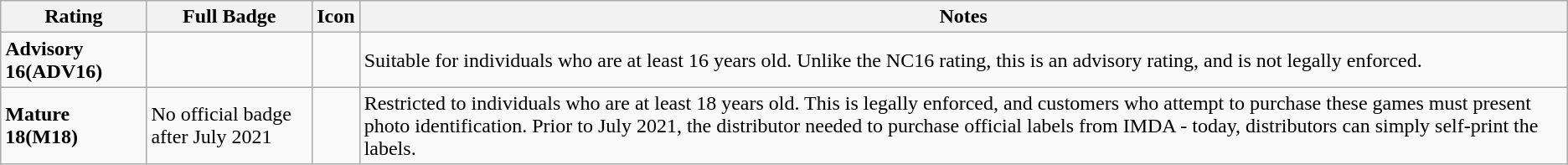<table class="wikitable mw-collapsible">
<tr>
<th>Rating</th>
<th>Full Badge</th>
<th>Icon</th>
<th>Notes</th>
</tr>
<tr>
<td><strong>Advisory 16(ADV16)</strong></td>
<td></td>
<td></td>
<td>Suitable for individuals who are at least 16 years old. Unlike the NC16 rating, this is an advisory rating, and is not legally enforced.</td>
</tr>
<tr>
<td><strong>Mature 18(M18)</strong></td>
<td>No official badge after July 2021</td>
<td></td>
<td>Restricted to individuals who are at least 18 years old. This is legally enforced, and customers who attempt to purchase these games must present photo identification. Prior to July 2021, the distributor needed to purchase official labels from IMDA - today, distributors can simply self-print the labels.</td>
</tr>
</table>
